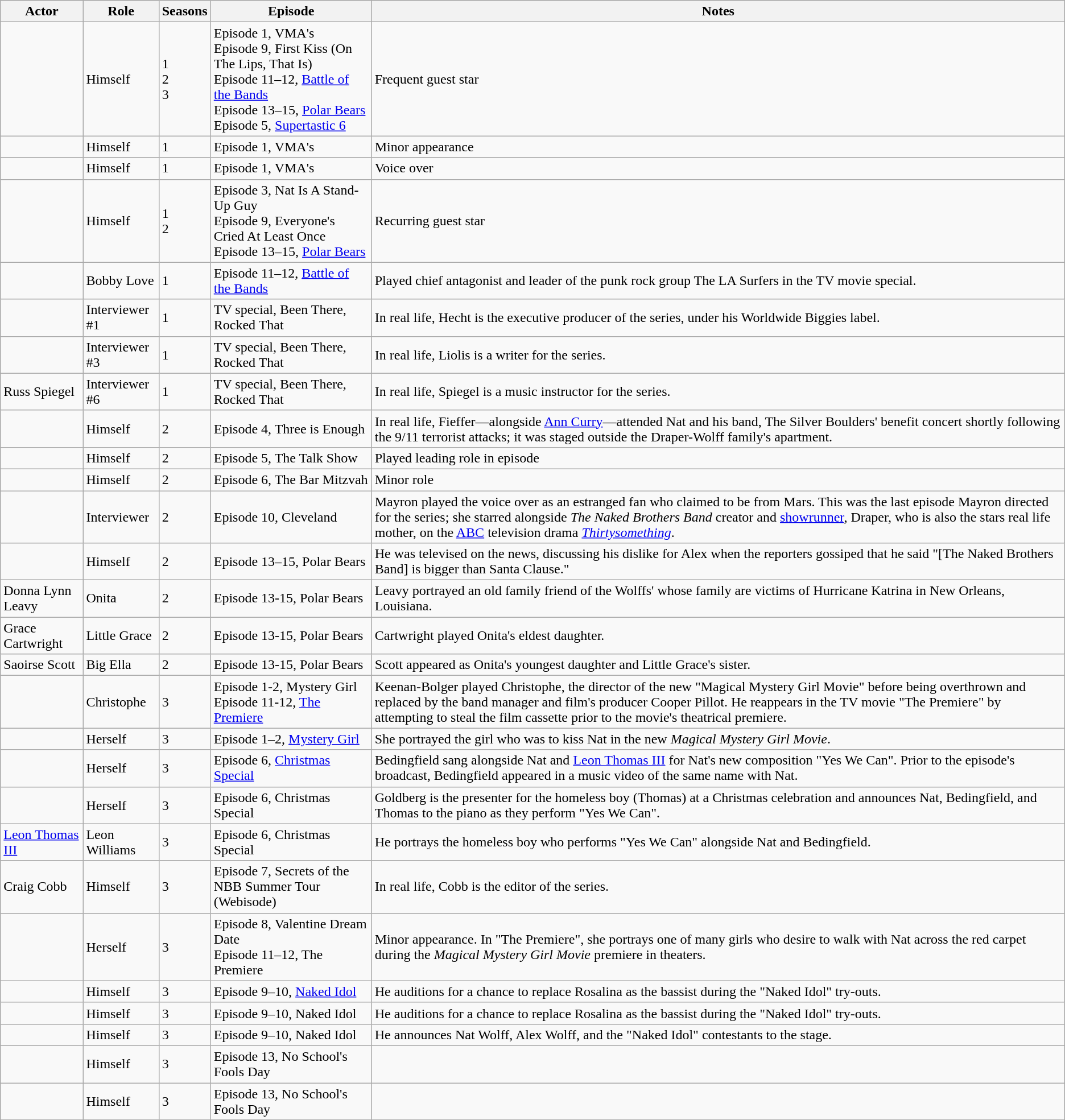<table class="sortable wikitable">
<tr>
<th>Actor</th>
<th>Role</th>
<th>Seasons</th>
<th>Episode</th>
<th>Notes</th>
</tr>
<tr>
<td></td>
<td>Himself</td>
<td>1<br>2<br>3</td>
<td>Episode 1, VMA's<br>Episode 9, First Kiss (On The Lips, That Is)<br>Episode 11–12, <a href='#'>Battle of the Bands</a><br>Episode 13–15, <a href='#'>Polar Bears</a><br>Episode 5, <a href='#'>Supertastic 6</a></td>
<td>Frequent guest star</td>
</tr>
<tr>
<td></td>
<td>Himself</td>
<td>1</td>
<td>Episode 1, VMA's</td>
<td>Minor appearance</td>
</tr>
<tr>
<td></td>
<td>Himself</td>
<td>1</td>
<td>Episode 1, VMA's</td>
<td>Voice over</td>
</tr>
<tr>
<td></td>
<td>Himself</td>
<td>1<br>2</td>
<td>Episode 3, Nat Is A Stand-Up Guy<br>Episode 9, Everyone's Cried At Least Once<br>Episode 13–15, <a href='#'>Polar Bears</a></td>
<td>Recurring guest star</td>
</tr>
<tr>
<td></td>
<td>Bobby Love</td>
<td>1</td>
<td>Episode 11–12, <a href='#'>Battle of the Bands</a></td>
<td>Played chief antagonist and leader of the punk rock group The LA Surfers in the TV movie special.</td>
</tr>
<tr>
<td></td>
<td>Interviewer #1</td>
<td>1</td>
<td>TV special, Been There, Rocked That</td>
<td>In real life, Hecht is the executive producer of the series, under his Worldwide Biggies label.</td>
</tr>
<tr>
<td></td>
<td>Interviewer #3</td>
<td>1</td>
<td>TV special, Been There, Rocked That</td>
<td>In real life, Liolis is a writer for the series.</td>
</tr>
<tr>
<td>Russ Spiegel</td>
<td>Interviewer #6</td>
<td>1</td>
<td>TV special, Been There, Rocked That</td>
<td>In real life, Spiegel is a music instructor for the series.</td>
</tr>
<tr>
<td></td>
<td>Himself</td>
<td>2</td>
<td>Episode 4, Three is Enough</td>
<td>In real life, Fieffer—alongside <a href='#'>Ann Curry</a>—attended Nat and his band, The Silver Boulders' benefit concert shortly following the 9/11 terrorist attacks; it was staged outside the Draper-Wolff family's apartment.</td>
</tr>
<tr>
<td></td>
<td>Himself</td>
<td>2</td>
<td>Episode 5, The Talk Show</td>
<td>Played leading role in episode</td>
</tr>
<tr>
<td></td>
<td>Himself</td>
<td>2</td>
<td>Episode 6, The Bar Mitzvah</td>
<td>Minor role</td>
</tr>
<tr>
<td></td>
<td>Interviewer</td>
<td>2</td>
<td>Episode 10, Cleveland</td>
<td>Mayron played the voice over as an estranged fan who claimed to be from Mars. This was the last episode Mayron directed for the series; she starred alongside <em>The Naked Brothers Band</em> creator and <a href='#'>showrunner</a>, Draper, who is also the stars real life mother, on the <a href='#'>ABC</a> television drama <em><a href='#'>Thirtysomething</a></em>.</td>
</tr>
<tr>
<td></td>
<td>Himself</td>
<td>2</td>
<td>Episode 13–15, Polar Bears</td>
<td>He was televised on the news, discussing his dislike for Alex when the reporters gossiped that he said "[The Naked Brothers Band] is bigger than Santa Clause."</td>
</tr>
<tr>
<td>Donna Lynn Leavy</td>
<td>Onita</td>
<td>2</td>
<td>Episode 13-15, Polar Bears</td>
<td>Leavy portrayed an old family friend of the Wolffs' whose family are victims of Hurricane Katrina in New Orleans, Louisiana.</td>
</tr>
<tr>
<td>Grace Cartwright</td>
<td>Little Grace</td>
<td>2</td>
<td>Episode 13-15, Polar Bears</td>
<td>Cartwright played Onita's eldest daughter.</td>
</tr>
<tr>
<td>Saoirse Scott</td>
<td>Big Ella</td>
<td>2</td>
<td>Episode 13-15, Polar Bears</td>
<td>Scott appeared as Onita's youngest daughter and Little Grace's sister.</td>
</tr>
<tr>
<td></td>
<td>Christophe</td>
<td>3</td>
<td>Episode 1-2, Mystery Girl<br>Episode 11-12, <a href='#'>The Premiere</a></td>
<td>Keenan-Bolger played Christophe, the director of the new "Magical Mystery Girl Movie" before being overthrown and replaced by the band manager and film's producer Cooper Pillot. He reappears in the TV movie "The Premiere" by attempting to steal the film cassette prior to the movie's theatrical premiere.</td>
</tr>
<tr>
<td></td>
<td>Herself</td>
<td>3</td>
<td>Episode 1–2, <a href='#'>Mystery Girl</a></td>
<td>She portrayed the girl who was to kiss Nat in the new <em>Magical Mystery Girl Movie</em>.</td>
</tr>
<tr>
<td></td>
<td>Herself</td>
<td>3</td>
<td>Episode 6, <a href='#'>Christmas Special</a></td>
<td>Bedingfield sang alongside Nat and <a href='#'>Leon Thomas III</a> for Nat's new composition "Yes We Can". Prior to the episode's broadcast, Bedingfield appeared in a music video of the same name with Nat.</td>
</tr>
<tr>
<td></td>
<td>Herself</td>
<td>3</td>
<td>Episode 6, Christmas Special</td>
<td>Goldberg is the presenter for the homeless boy (Thomas) at a Christmas celebration and announces Nat, Bedingfield, and Thomas to the piano as they perform "Yes We Can".</td>
</tr>
<tr>
<td><a href='#'>Leon Thomas III</a></td>
<td>Leon Williams</td>
<td>3</td>
<td>Episode 6, Christmas Special</td>
<td>He portrays the homeless boy who performs "Yes We Can" alongside Nat and Bedingfield.</td>
</tr>
<tr>
<td>Craig Cobb</td>
<td>Himself</td>
<td>3</td>
<td>Episode 7, Secrets of the NBB Summer Tour (Webisode)</td>
<td>In real life, Cobb is the editor of the series.</td>
</tr>
<tr>
<td></td>
<td>Herself</td>
<td>3</td>
<td>Episode 8, Valentine Dream Date<br>Episode 11–12, The Premiere</td>
<td>Minor appearance. In "The Premiere", she portrays one of many girls who desire to walk with Nat across the red carpet during the <em>Magical Mystery Girl Movie</em> premiere in theaters.</td>
</tr>
<tr>
<td></td>
<td>Himself</td>
<td>3</td>
<td>Episode 9–10, <a href='#'>Naked Idol</a></td>
<td>He auditions for a chance to replace Rosalina as the bassist during the "Naked Idol" try-outs.</td>
</tr>
<tr>
<td></td>
<td>Himself</td>
<td>3</td>
<td>Episode 9–10, Naked Idol</td>
<td>He auditions for a chance to replace Rosalina as the bassist during the "Naked Idol" try-outs.</td>
</tr>
<tr>
<td></td>
<td>Himself</td>
<td>3</td>
<td>Episode 9–10, Naked Idol</td>
<td>He announces Nat Wolff, Alex Wolff, and the "Naked Idol" contestants to the stage.</td>
</tr>
<tr>
<td></td>
<td>Himself</td>
<td>3</td>
<td>Episode 13, No School's Fools Day</td>
<td></td>
</tr>
<tr>
<td></td>
<td>Himself</td>
<td>3</td>
<td>Episode 13, No School's Fools Day</td>
<td></td>
</tr>
</table>
